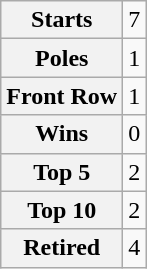<table class="wikitable" style="text-align:center">
<tr>
<th>Starts</th>
<td>7</td>
</tr>
<tr>
<th>Poles</th>
<td>1</td>
</tr>
<tr>
<th>Front Row</th>
<td>1</td>
</tr>
<tr>
<th>Wins</th>
<td>0</td>
</tr>
<tr>
<th>Top 5</th>
<td>2</td>
</tr>
<tr>
<th>Top 10</th>
<td>2</td>
</tr>
<tr>
<th>Retired</th>
<td>4</td>
</tr>
</table>
